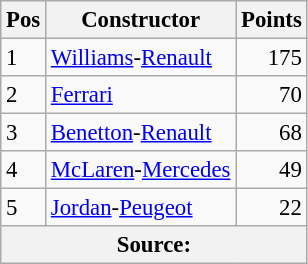<table class="wikitable" style="font-size: 95%;">
<tr>
<th>Pos</th>
<th>Constructor</th>
<th>Points</th>
</tr>
<tr>
<td>1</td>
<td> <a href='#'>Williams</a>-<a href='#'>Renault</a></td>
<td align="right">175</td>
</tr>
<tr>
<td>2</td>
<td> <a href='#'>Ferrari</a></td>
<td align="right">70</td>
</tr>
<tr>
<td>3</td>
<td> <a href='#'>Benetton</a>-<a href='#'>Renault</a></td>
<td align="right">68</td>
</tr>
<tr>
<td>4</td>
<td> <a href='#'>McLaren</a>-<a href='#'>Mercedes</a></td>
<td align="right">49</td>
</tr>
<tr>
<td>5</td>
<td> <a href='#'>Jordan</a>-<a href='#'>Peugeot</a></td>
<td align="right">22</td>
</tr>
<tr>
<th colspan="4">Source: </th>
</tr>
</table>
